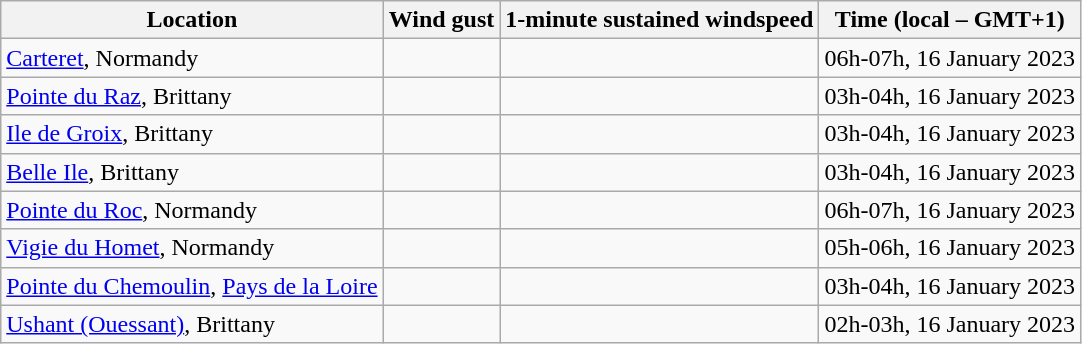<table class="wikitable mw-collapsible">
<tr>
<th>Location</th>
<th>Wind gust</th>
<th>1-minute sustained windspeed</th>
<th>Time (local – GMT+1)</th>
</tr>
<tr>
<td><a href='#'>Carteret</a>, Normandy</td>
<td></td>
<td></td>
<td>06h-07h, 16 January 2023</td>
</tr>
<tr>
<td><a href='#'>Pointe du Raz</a>, Brittany</td>
<td></td>
<td></td>
<td>03h-04h, 16 January 2023</td>
</tr>
<tr>
<td><a href='#'>Ile de Groix</a>, Brittany</td>
<td></td>
<td></td>
<td>03h-04h, 16 January 2023</td>
</tr>
<tr>
<td><a href='#'>Belle Ile</a>, Brittany</td>
<td></td>
<td></td>
<td>03h-04h, 16 January 2023</td>
</tr>
<tr>
<td><a href='#'>Pointe du Roc</a>, Normandy</td>
<td></td>
<td></td>
<td>06h-07h, 16 January 2023</td>
</tr>
<tr>
<td><a href='#'>Vigie du Homet</a>, Normandy</td>
<td></td>
<td></td>
<td>05h-06h, 16 January 2023</td>
</tr>
<tr>
<td><a href='#'>Pointe du Chemoulin</a>, <a href='#'>Pays de la Loire</a></td>
<td></td>
<td></td>
<td>03h-04h, 16 January 2023</td>
</tr>
<tr>
<td><a href='#'>Ushant (Ouessant)</a>, Brittany</td>
<td></td>
<td></td>
<td>02h-03h, 16 January 2023</td>
</tr>
</table>
